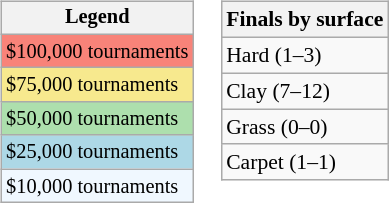<table>
<tr valign=top>
<td><br><table class="wikitable" style=font-size:85%>
<tr>
<th>Legend</th>
</tr>
<tr style="background:#f88379;">
<td>$100,000 tournaments</td>
</tr>
<tr style="background:#f7e98e;">
<td>$75,000 tournaments</td>
</tr>
<tr style="background:#addfad;">
<td>$50,000 tournaments</td>
</tr>
<tr style="background:lightblue;">
<td>$25,000 tournaments</td>
</tr>
<tr style="background:#f0f8ff;">
<td>$10,000 tournaments</td>
</tr>
</table>
</td>
<td><br><table class="wikitable" style=font-size:90%>
<tr>
<th>Finals by surface</th>
</tr>
<tr>
<td>Hard (1–3)</td>
</tr>
<tr>
<td>Clay (7–12)</td>
</tr>
<tr>
<td>Grass (0–0)</td>
</tr>
<tr>
<td>Carpet (1–1)</td>
</tr>
</table>
</td>
</tr>
</table>
